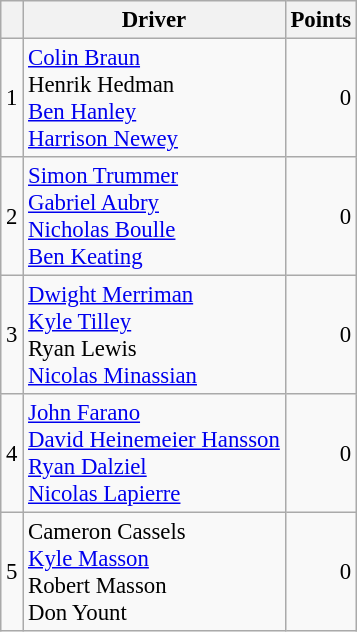<table class="wikitable" style="font-size: 95%;">
<tr>
<th scope="col"></th>
<th scope="col">Driver</th>
<th scope="col">Points</th>
</tr>
<tr>
<td align=center>1</td>
<td> <a href='#'>Colin Braun</a><br> Henrik Hedman<br> <a href='#'>Ben Hanley</a><br> <a href='#'>Harrison Newey</a></td>
<td align=right>0</td>
</tr>
<tr>
<td align=center>2</td>
<td> <a href='#'>Simon Trummer</a><br> <a href='#'>Gabriel Aubry</a><br> <a href='#'>Nicholas Boulle</a><br> <a href='#'>Ben Keating</a></td>
<td align=right>0</td>
</tr>
<tr>
<td align=center>3</td>
<td> <a href='#'>Dwight Merriman</a><br> <a href='#'>Kyle Tilley</a><br> Ryan Lewis<br> <a href='#'>Nicolas Minassian</a></td>
<td align=right>0</td>
</tr>
<tr>
<td align=center>4</td>
<td> <a href='#'>John Farano</a><br> <a href='#'>David Heinemeier Hansson</a><br> <a href='#'>Ryan Dalziel</a><br> <a href='#'>Nicolas Lapierre</a></td>
<td align=right>0</td>
</tr>
<tr>
<td align=center>5</td>
<td> Cameron Cassels<br> <a href='#'>Kyle Masson</a><br> Robert Masson<br> Don Yount</td>
<td align=right>0</td>
</tr>
</table>
